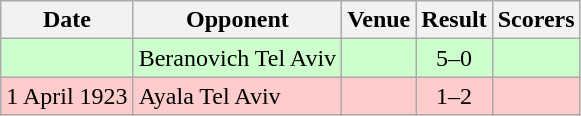<table class="wikitable">
<tr>
<th>Date</th>
<th>Opponent</th>
<th>Venue</th>
<th>Result</th>
<th>Scorers</th>
</tr>
<tr bgcolor=CCFFCC>
<td align=center></td>
<td>Beranovich Tel Aviv</td>
<td></td>
<td align=center>5–0</td>
<td></td>
</tr>
<tr bgcolor=ffcccc>
<td align=center>1 April 1923</td>
<td>Ayala Tel Aviv</td>
<td></td>
<td align=center>1–2</td>
<td></td>
</tr>
</table>
